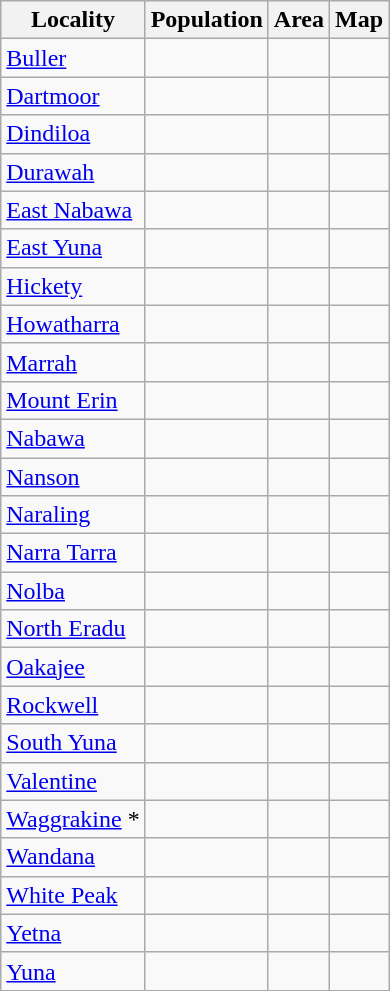<table class="wikitable sortable">
<tr>
<th>Locality</th>
<th data-sort-type=number>Population</th>
<th data-sort-type=number>Area</th>
<th>Map</th>
</tr>
<tr>
<td><a href='#'>Buller</a></td>
<td></td>
<td></td>
<td></td>
</tr>
<tr>
<td><a href='#'>Dartmoor</a></td>
<td></td>
<td></td>
<td></td>
</tr>
<tr>
<td><a href='#'>Dindiloa</a></td>
<td></td>
<td></td>
<td></td>
</tr>
<tr>
<td><a href='#'>Durawah</a></td>
<td></td>
<td></td>
<td></td>
</tr>
<tr>
<td><a href='#'>East Nabawa</a></td>
<td></td>
<td></td>
<td></td>
</tr>
<tr>
<td><a href='#'>East Yuna</a></td>
<td></td>
<td></td>
<td></td>
</tr>
<tr>
<td><a href='#'>Hickety</a></td>
<td></td>
<td></td>
<td></td>
</tr>
<tr>
<td><a href='#'>Howatharra</a></td>
<td></td>
<td></td>
<td></td>
</tr>
<tr>
<td><a href='#'>Marrah</a></td>
<td></td>
<td></td>
<td></td>
</tr>
<tr>
<td><a href='#'>Mount Erin</a></td>
<td></td>
<td></td>
<td></td>
</tr>
<tr>
<td><a href='#'>Nabawa</a></td>
<td></td>
<td></td>
<td></td>
</tr>
<tr>
<td><a href='#'>Nanson</a></td>
<td></td>
<td></td>
<td></td>
</tr>
<tr>
<td><a href='#'>Naraling</a></td>
<td></td>
<td></td>
<td></td>
</tr>
<tr>
<td><a href='#'>Narra Tarra</a></td>
<td></td>
<td></td>
<td></td>
</tr>
<tr>
<td><a href='#'>Nolba</a></td>
<td></td>
<td></td>
<td></td>
</tr>
<tr>
<td><a href='#'>North Eradu</a></td>
<td></td>
<td></td>
<td></td>
</tr>
<tr>
<td><a href='#'>Oakajee</a></td>
<td></td>
<td></td>
<td></td>
</tr>
<tr>
<td><a href='#'>Rockwell</a></td>
<td></td>
<td></td>
<td></td>
</tr>
<tr>
<td><a href='#'>South Yuna</a></td>
<td></td>
<td></td>
<td></td>
</tr>
<tr>
<td><a href='#'>Valentine</a></td>
<td></td>
<td></td>
<td></td>
</tr>
<tr>
<td><a href='#'>Waggrakine</a> *</td>
<td></td>
<td></td>
<td></td>
</tr>
<tr>
<td><a href='#'>Wandana</a></td>
<td></td>
<td></td>
<td></td>
</tr>
<tr>
<td><a href='#'>White Peak</a></td>
<td></td>
<td></td>
<td></td>
</tr>
<tr>
<td><a href='#'>Yetna</a></td>
<td></td>
<td></td>
<td></td>
</tr>
<tr>
<td><a href='#'>Yuna</a></td>
<td></td>
<td></td>
<td></td>
</tr>
</table>
